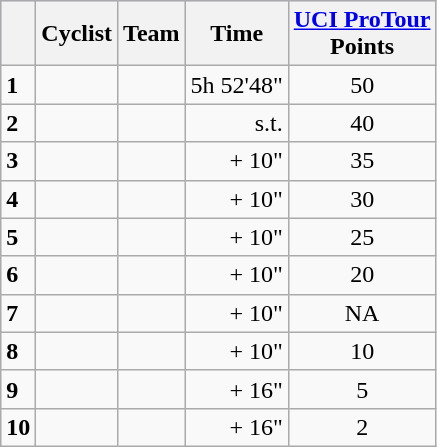<table class="wikitable">
<tr style="background:#ccccff;">
<th></th>
<th>Cyclist</th>
<th>Team</th>
<th>Time</th>
<th><a href='#'>UCI ProTour</a><br>Points</th>
</tr>
<tr>
<td><strong>1</strong></td>
<td></td>
<td></td>
<td align=right>5h 52'48"</td>
<td align=center>50</td>
</tr>
<tr>
<td><strong>2</strong></td>
<td></td>
<td></td>
<td align=right>s.t.</td>
<td align=center>40</td>
</tr>
<tr>
<td><strong>3</strong></td>
<td></td>
<td></td>
<td align=right>+ 10"</td>
<td align=center>35</td>
</tr>
<tr>
<td><strong>4</strong></td>
<td></td>
<td></td>
<td align=right>+ 10"</td>
<td align=center>30</td>
</tr>
<tr>
<td><strong>5</strong></td>
<td></td>
<td></td>
<td align=right>+ 10"</td>
<td align=center>25</td>
</tr>
<tr>
<td><strong>6</strong></td>
<td></td>
<td></td>
<td align=right>+ 10"</td>
<td align=center>20</td>
</tr>
<tr>
<td><strong>7</strong></td>
<td></td>
<td></td>
<td align=right>+ 10"</td>
<td align=center>NA</td>
</tr>
<tr>
<td><strong>8</strong></td>
<td></td>
<td></td>
<td align=right>+ 10"</td>
<td align=center>10</td>
</tr>
<tr>
<td><strong>9</strong></td>
<td></td>
<td></td>
<td align=right>+ 16"</td>
<td align=center>5</td>
</tr>
<tr>
<td><strong>10</strong></td>
<td></td>
<td></td>
<td align=right>+ 16"</td>
<td align=center>2</td>
</tr>
</table>
